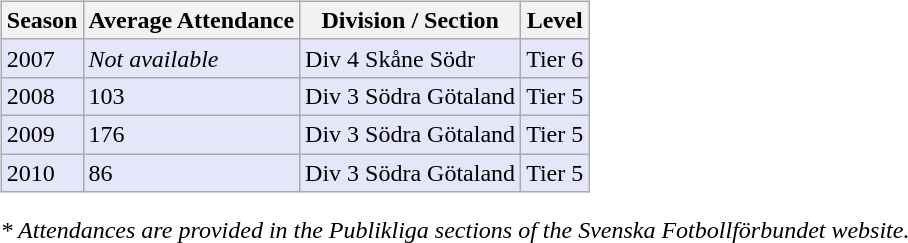<table>
<tr>
<td valign="top" width=0%><br><table class="wikitable">
<tr style="background:#f0f6fa;">
<th><strong>Season</strong></th>
<th><strong>Average Attendance</strong></th>
<th><strong>Division / Section</strong></th>
<th><strong>Level</strong></th>
</tr>
<tr>
<td style="background:#E6E6FA;">2007</td>
<td style="background:#E6E6FA;"><em>Not available</em></td>
<td style="background:#E6E6FA;">Div 4 Skåne Södr</td>
<td style="background:#E6E6FA;">Tier 6</td>
</tr>
<tr>
<td style="background:#E6E6FA;">2008</td>
<td style="background:#E6E6FA;">103</td>
<td style="background:#E6E6FA;">Div 3 Södra Götaland</td>
<td style="background:#E6E6FA;">Tier 5</td>
</tr>
<tr>
<td style="background:#E6E6FA;">2009</td>
<td style="background:#E6E6FA;">176</td>
<td style="background:#E6E6FA;">Div 3 Södra Götaland</td>
<td style="background:#E6E6FA;">Tier 5</td>
</tr>
<tr>
<td style="background:#E6E6FA;">2010</td>
<td style="background:#E6E6FA;">86</td>
<td style="background:#E6E6FA;">Div 3 Södra Götaland</td>
<td style="background:#E6E6FA;">Tier 5</td>
</tr>
</table>
<em>* Attendances are provided in the Publikliga sections of the Svenska Fotbollförbundet website.</em> </td>
</tr>
</table>
